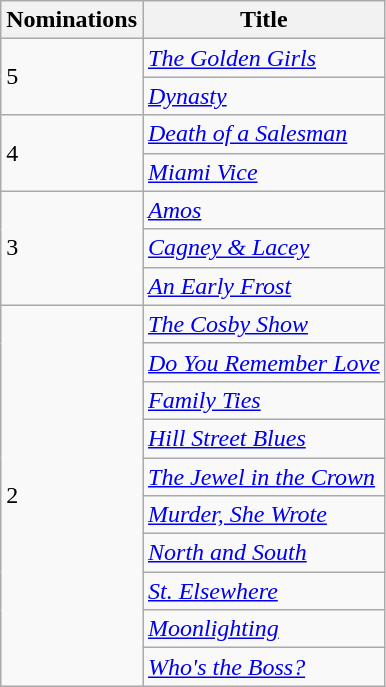<table class="wikitable">
<tr>
<th>Nominations</th>
<th>Title</th>
</tr>
<tr>
<td rowspan="2">5</td>
<td><em><a href='#'>The Golden Girls</a></em></td>
</tr>
<tr>
<td><em><a href='#'>Dynasty</a></em></td>
</tr>
<tr>
<td rowspan="2">4</td>
<td><em><a href='#'>Death of a Salesman</a></em></td>
</tr>
<tr>
<td><em><a href='#'>Miami Vice</a></em></td>
</tr>
<tr>
<td rowspan="3">3</td>
<td><em><a href='#'>Amos</a></em></td>
</tr>
<tr>
<td><em><a href='#'>Cagney & Lacey</a></em></td>
</tr>
<tr>
<td><em><a href='#'>An Early Frost</a></em></td>
</tr>
<tr>
<td rowspan="10">2</td>
<td><em><a href='#'>The Cosby Show</a></em></td>
</tr>
<tr>
<td><em><a href='#'>Do You Remember Love</a></em></td>
</tr>
<tr>
<td><em><a href='#'>Family Ties</a></em></td>
</tr>
<tr>
<td><em><a href='#'>Hill Street Blues</a></em></td>
</tr>
<tr>
<td><em><a href='#'>The Jewel in the Crown</a></em></td>
</tr>
<tr>
<td><em><a href='#'>Murder, She Wrote</a></em></td>
</tr>
<tr>
<td><em><a href='#'>North and South</a></em></td>
</tr>
<tr>
<td><em><a href='#'>St. Elsewhere</a></em></td>
</tr>
<tr>
<td><em><a href='#'>Moonlighting</a></em></td>
</tr>
<tr>
<td><em><a href='#'>Who's the Boss?</a></em></td>
</tr>
</table>
